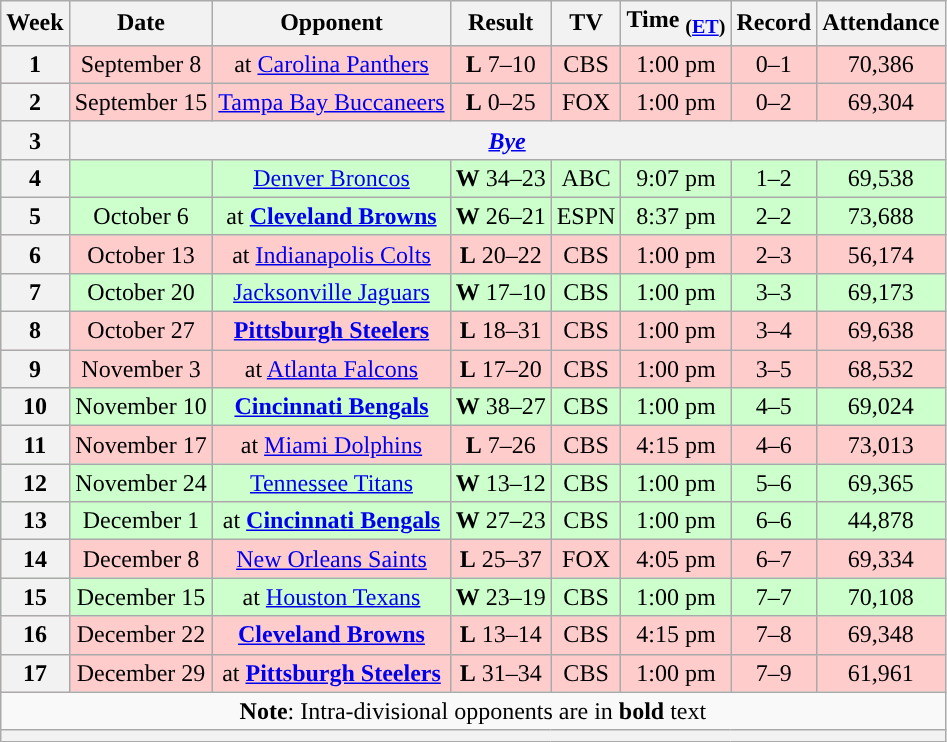<table class="wikitable" style="text-align:center">
<tr>
<th>Week</th>
<th>Date</th>
<th>Opponent</th>
<th>Result</th>
<th>TV</th>
<th>Time <sub>(<a href='#'>ET</a>)</sub></th>
<th>Record</th>
<th>Attendance</th>
</tr>
<tr style="background:#fcc">
<th>1</th>
<td>September 8</td>
<td>at <a href='#'>Carolina Panthers</a></td>
<td><strong>L</strong> 7–10</td>
<td>CBS</td>
<td>1:00 pm</td>
<td>0–1</td>
<td>70,386</td>
</tr>
<tr style="background:#fcc">
<th>2</th>
<td>September 15</td>
<td><a href='#'>Tampa Bay Buccaneers</a></td>
<td><strong>L</strong> 0–25</td>
<td>FOX</td>
<td>1:00 pm</td>
<td>0–2</td>
<td>69,304</td>
</tr>
<tr>
<th>3</th>
<th colspan="7"><em><a href='#'>Bye</a></em></th>
</tr>
<tr style="background:#cfc">
<th>4</th>
<td></td>
<td><a href='#'>Denver Broncos</a></td>
<td><strong>W</strong> 34–23</td>
<td>ABC</td>
<td>9:07 pm</td>
<td>1–2</td>
<td>69,538</td>
</tr>
<tr style="background:#cfc">
<th>5</th>
<td>October 6</td>
<td>at <strong><a href='#'>Cleveland Browns</a></strong></td>
<td><strong>W</strong> 26–21</td>
<td>ESPN</td>
<td>8:37 pm</td>
<td>2–2</td>
<td>73,688</td>
</tr>
<tr style="background:#fcc">
<th>6</th>
<td>October 13</td>
<td>at <a href='#'>Indianapolis Colts</a></td>
<td><strong>L</strong> 20–22</td>
<td>CBS</td>
<td>1:00 pm</td>
<td>2–3</td>
<td>56,174</td>
</tr>
<tr style="background:#cfc">
<th>7</th>
<td>October 20</td>
<td><a href='#'>Jacksonville Jaguars</a></td>
<td><strong>W</strong> 17–10</td>
<td>CBS</td>
<td>1:00 pm</td>
<td>3–3</td>
<td>69,173</td>
</tr>
<tr style="background:#fcc">
<th>8</th>
<td>October 27</td>
<td><strong><a href='#'>Pittsburgh Steelers</a></strong></td>
<td><strong>L</strong> 18–31</td>
<td>CBS</td>
<td>1:00 pm</td>
<td>3–4</td>
<td>69,638</td>
</tr>
<tr style="background:#fcc">
<th>9</th>
<td>November 3</td>
<td>at <a href='#'>Atlanta Falcons</a></td>
<td><strong>L</strong> 17–20</td>
<td>CBS</td>
<td>1:00 pm</td>
<td>3–5</td>
<td>68,532</td>
</tr>
<tr style="background:#cfc">
<th>10</th>
<td>November 10</td>
<td><strong><a href='#'>Cincinnati Bengals</a></strong></td>
<td><strong>W</strong> 38–27</td>
<td>CBS</td>
<td>1:00 pm</td>
<td>4–5</td>
<td>69,024</td>
</tr>
<tr style="background:#fcc">
<th>11</th>
<td>November 17</td>
<td>at <a href='#'>Miami Dolphins</a></td>
<td><strong>L</strong> 7–26</td>
<td>CBS</td>
<td>4:15 pm</td>
<td>4–6</td>
<td>73,013</td>
</tr>
<tr style="background:#cfc">
<th>12</th>
<td>November 24</td>
<td><a href='#'>Tennessee Titans</a></td>
<td><strong>W</strong> 13–12</td>
<td>CBS</td>
<td>1:00 pm</td>
<td>5–6</td>
<td>69,365</td>
</tr>
<tr style="background:#cfc">
<th>13</th>
<td>December 1</td>
<td>at <strong><a href='#'>Cincinnati Bengals</a></strong></td>
<td><strong>W</strong> 27–23</td>
<td>CBS</td>
<td>1:00 pm</td>
<td>6–6</td>
<td>44,878</td>
</tr>
<tr style="background:#fcc">
<th>14</th>
<td>December 8</td>
<td><a href='#'>New Orleans Saints</a></td>
<td><strong>L</strong> 25–37</td>
<td>FOX</td>
<td>4:05 pm</td>
<td>6–7</td>
<td>69,334</td>
</tr>
<tr style="background:#cfc">
<th>15</th>
<td>December 15</td>
<td>at <a href='#'>Houston Texans</a></td>
<td><strong>W</strong> 23–19</td>
<td>CBS</td>
<td>1:00 pm</td>
<td>7–7</td>
<td>70,108</td>
</tr>
<tr style="background:#fcc">
<th>16</th>
<td>December 22</td>
<td><strong><a href='#'>Cleveland Browns</a></strong></td>
<td><strong>L</strong> 13–14</td>
<td>CBS</td>
<td>4:15 pm</td>
<td>7–8</td>
<td>69,348</td>
</tr>
<tr style="background:#fcc">
<th>17</th>
<td>December 29</td>
<td>at <strong><a href='#'>Pittsburgh Steelers</a></strong></td>
<td><strong>L</strong> 31–34</td>
<td>CBS</td>
<td>1:00 pm</td>
<td>7–9</td>
<td>61,961</td>
</tr>
<tr>
<td colspan="8"><strong>Note</strong>: Intra-divisional opponents are in <strong>bold</strong> text</td>
</tr>
<tr>
<th colspan="8"></th>
</tr>
</table>
